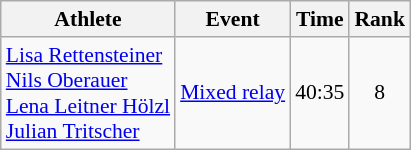<table class="wikitable" style="font-size:90%">
<tr>
<th>Athlete</th>
<th>Event</th>
<th>Time</th>
<th>Rank</th>
</tr>
<tr align=center>
<td align=left><a href='#'>Lisa Rettensteiner</a><br><a href='#'>Nils Oberauer</a><br><a href='#'>Lena Leitner Hölzl</a><br><a href='#'>Julian Tritscher</a></td>
<td align=left><a href='#'>Mixed relay</a></td>
<td>40:35</td>
<td>8</td>
</tr>
</table>
